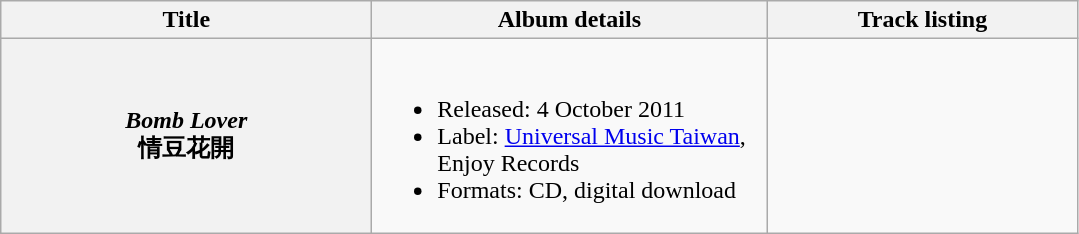<table class="wikitable plainrowheaders" style="text-align:center;">
<tr>
<th style="width:15em;">Title</th>
<th style="width:16em;">Album details</th>
<th style="width:200px;">Track listing</th>
</tr>
<tr>
<th scope="row"><em>Bomb Lover</em> <br>情豆花開</th>
<td align="left"><br><ul><li>Released: 4 October 2011</li><li>Label: <a href='#'>Universal Music Taiwan</a>, Enjoy Records</li><li>Formats: CD, digital download</li></ul></td>
<td align="center"></td>
</tr>
</table>
